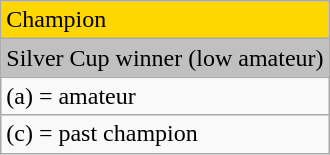<table class="wikitable">
<tr style="background:gold">
<td>Champion</td>
</tr>
<tr style="background:silver">
<td>Silver Cup winner (low amateur)</td>
</tr>
<tr>
<td>(a) = amateur</td>
</tr>
<tr>
<td>(c) = past champion</td>
</tr>
</table>
